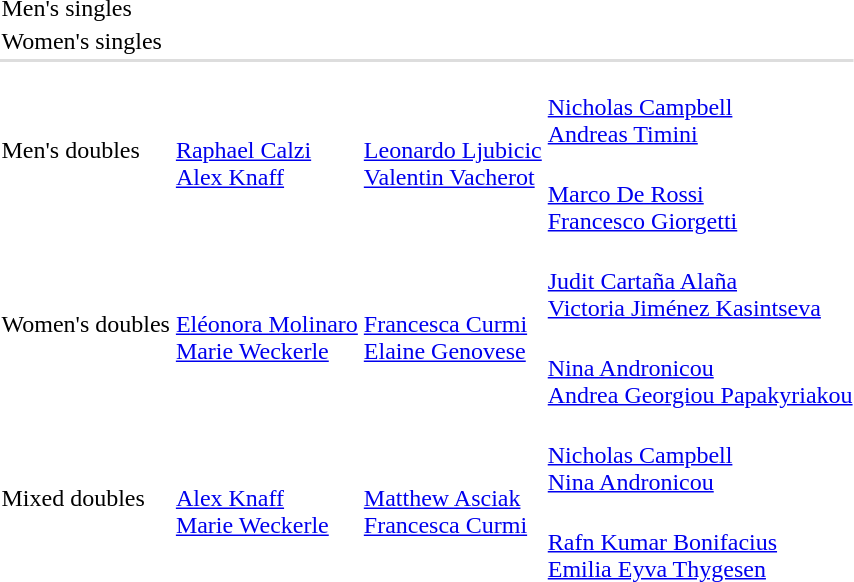<table>
<tr>
<td rowspan=2>Men's singles</td>
<td rowspan=2></td>
<td rowspan=2></td>
<td></td>
</tr>
<tr>
<td></td>
</tr>
<tr>
<td rowspan=2>Women's singles</td>
<td rowspan=2></td>
<td rowspan=2></td>
<td></td>
</tr>
<tr>
<td></td>
</tr>
<tr bgcolor=#dddddd>
<td colspan=4></td>
</tr>
<tr>
<td rowspan=2>Men's doubles</td>
<td rowspan=2><br><a href='#'>Raphael Calzi</a><br><a href='#'>Alex Knaff</a></td>
<td rowspan=2><br><a href='#'>Leonardo Ljubicic</a><br><a href='#'>Valentin Vacherot</a></td>
<td><br><a href='#'>Nicholas Campbell</a><br><a href='#'>Andreas Timini</a></td>
</tr>
<tr>
<td><br><a href='#'>Marco De Rossi</a><br><a href='#'>Francesco Giorgetti</a></td>
</tr>
<tr>
<td rowspan=2>Women's doubles</td>
<td rowspan=2><br><a href='#'>Eléonora Molinaro</a><br><a href='#'>Marie Weckerle</a></td>
<td rowspan=2><br><a href='#'>Francesca Curmi</a><br><a href='#'>Elaine Genovese</a></td>
<td><br><a href='#'>Judit Cartaña Alaña</a> <br> <a href='#'>Victoria Jiménez Kasintseva</a></td>
</tr>
<tr>
<td><br><a href='#'>Nina Andronicou</a><br><a href='#'>Andrea Georgiou Papakyriakou</a></td>
</tr>
<tr>
<td rowspan=2>Mixed doubles</td>
<td rowspan=2><br><a href='#'>Alex Knaff</a><br><a href='#'>Marie Weckerle</a></td>
<td rowspan=2><br><a href='#'>Matthew Asciak</a><br><a href='#'>Francesca Curmi</a></td>
<td><br><a href='#'>Nicholas Campbell</a> <br> <a href='#'>Nina Andronicou</a></td>
</tr>
<tr>
<td><br><a href='#'>Rafn Kumar Bonifacius</a><br><a href='#'>Emilia Eyva Thygesen</a></td>
</tr>
</table>
